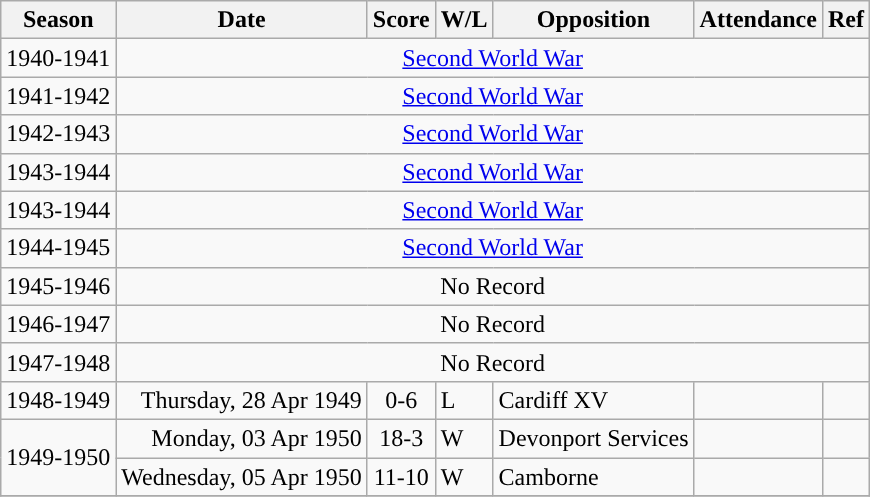<table class="wikitable">
<tr>
<th>Season</th>
<th>Date</th>
<th>Score</th>
<th>W/L</th>
<th>Opposition</th>
<th>Attendance</th>
<th>Ref</th>
</tr>
<tr>
<td>1940-1941</td>
<td align=center colspan="7"><a href='#'>Second World War</a></td>
</tr>
<tr>
<td>1941-1942</td>
<td align=center colspan="7"><a href='#'>Second World War</a></td>
</tr>
<tr>
<td>1942-1943</td>
<td align=center colspan="7"><a href='#'>Second World War</a></td>
</tr>
<tr>
<td>1943-1944</td>
<td align=center colspan="7"><a href='#'>Second World War</a></td>
</tr>
<tr>
<td>1943-1944</td>
<td align=center colspan="7"><a href='#'>Second World War</a></td>
</tr>
<tr>
<td>1944-1945</td>
<td align=center colspan="7"><a href='#'>Second World War</a></td>
</tr>
<tr>
<td>1945-1946</td>
<td align=center colspan="7">No Record</td>
</tr>
<tr>
<td>1946-1947</td>
<td align=center colspan="7">No Record</td>
</tr>
<tr>
<td>1947-1948</td>
<td align=center colspan="7">No Record</td>
</tr>
<tr>
<td>1948-1949</td>
<td style="text-align:right;">Thursday, 28 Apr 1949</td>
<td style="text-align:center;">0-6</td>
<td style="text-align:left;">L</td>
<td>Cardiff XV</td>
<td></td>
<td></td>
</tr>
<tr>
<td rowspan=2>1949-1950</td>
<td style="text-align:right;">Monday, 03 Apr 1950</td>
<td style="text-align:center;">18-3</td>
<td style="text-align:left;">W</td>
<td>Devonport Services</td>
<td></td>
</tr>
<tr>
<td style="text-align:right;">Wednesday, 05 Apr 1950</td>
<td style="text-align:center;">11-10</td>
<td style="text-align:left;">W</td>
<td>Camborne</td>
<td></td>
<td></td>
</tr>
<tr>
</tr>
</table>
